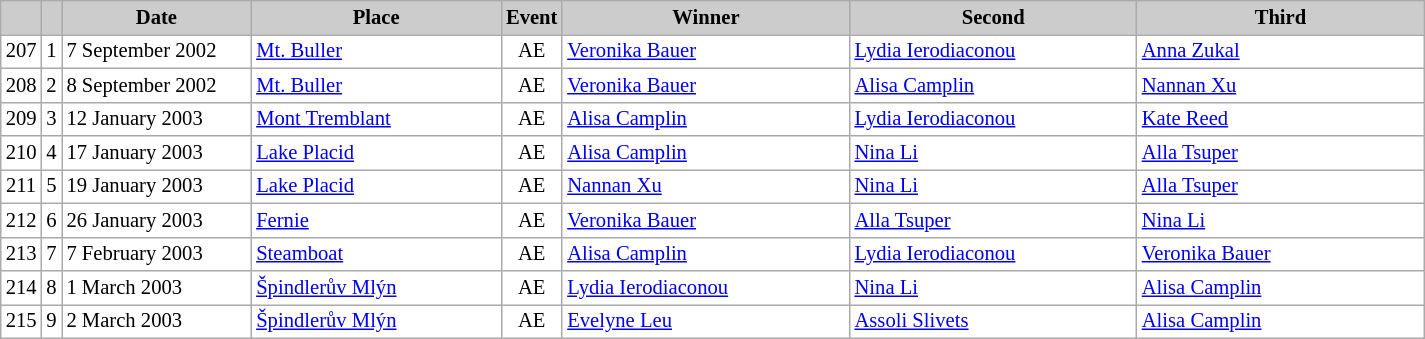<table class="wikitable plainrowheaders" style="background:#fff; font-size:86%; line-height:16px; border:grey solid 1px; border-collapse:collapse;">
<tr style="background:#ccc; text-align:center;">
<th scope="col" style="background:#ccc; width=20 px;"></th>
<th scope="col" style="background:#ccc; width=30 px;"></th>
<th scope="col" style="background:#ccc; width:120px;">Date</th>
<th scope="col" style="background:#ccc; width:160px;">Place</th>
<th scope="col" style="background:#ccc; width:15px;">Event</th>
<th scope="col" style="background:#ccc; width:185px;">Winner</th>
<th scope="col" style="background:#ccc; width:185px;">Second</th>
<th scope="col" style="background:#ccc; width:185px;">Third</th>
</tr>
<tr>
<td align=center>207</td>
<td align=center>1</td>
<td>7 September 2002</td>
<td> <a href='#'>Mt. Buller</a></td>
<td align=center>AE</td>
<td> <a href='#'>Veronika Bauer</a></td>
<td> <a href='#'>Lydia Ierodiaconou</a></td>
<td> <a href='#'>Anna Zukal</a></td>
</tr>
<tr>
<td align=center>208</td>
<td align=center>2</td>
<td>8 September 2002</td>
<td> <a href='#'>Mt. Buller</a></td>
<td align=center>AE</td>
<td> <a href='#'>Veronika Bauer</a></td>
<td> <a href='#'>Alisa Camplin</a></td>
<td> <a href='#'>Nannan Xu</a></td>
</tr>
<tr>
<td align=center>209</td>
<td align=center>3</td>
<td>12 January 2003</td>
<td> <a href='#'>Mont Tremblant</a></td>
<td align=center>AE</td>
<td> <a href='#'>Alisa Camplin</a></td>
<td> <a href='#'>Lydia Ierodiaconou</a></td>
<td> <a href='#'>Kate Reed</a></td>
</tr>
<tr>
<td align=center>210</td>
<td align=center>4</td>
<td>17 January 2003</td>
<td> <a href='#'>Lake Placid</a></td>
<td align=center>AE</td>
<td> <a href='#'>Alisa Camplin</a></td>
<td> <a href='#'>Nina Li</a></td>
<td> <a href='#'>Alla Tsuper</a></td>
</tr>
<tr>
<td align=center>211</td>
<td align=center>5</td>
<td>19 January 2003</td>
<td> <a href='#'>Lake Placid</a></td>
<td align=center>AE</td>
<td> <a href='#'>Nannan Xu</a></td>
<td> <a href='#'>Nina Li</a></td>
<td> <a href='#'>Alla Tsuper</a></td>
</tr>
<tr>
<td align=center>212</td>
<td align=center>6</td>
<td>26 January 2003</td>
<td> <a href='#'>Fernie</a></td>
<td align=center>AE</td>
<td> <a href='#'>Veronika Bauer</a></td>
<td> <a href='#'>Alla Tsuper</a></td>
<td> <a href='#'>Nina Li</a></td>
</tr>
<tr>
<td align=center>213</td>
<td align=center>7</td>
<td>7 February 2003</td>
<td> <a href='#'>Steamboat</a></td>
<td align=center>AE</td>
<td> <a href='#'>Alisa Camplin</a></td>
<td> <a href='#'>Lydia Ierodiaconou</a></td>
<td> <a href='#'>Veronika Bauer</a></td>
</tr>
<tr>
<td align=center>214</td>
<td align=center>8</td>
<td>1 March 2003</td>
<td> <a href='#'>Špindlerův Mlýn</a></td>
<td align=center>AE</td>
<td> <a href='#'>Lydia Ierodiaconou</a></td>
<td> <a href='#'>Nina Li</a></td>
<td> <a href='#'>Alisa Camplin</a></td>
</tr>
<tr>
<td align=center>215</td>
<td align=center>9</td>
<td>2 March 2003</td>
<td> <a href='#'>Špindlerův Mlýn</a></td>
<td align=center>AE</td>
<td> <a href='#'>Evelyne Leu</a></td>
<td> <a href='#'>Assoli Slivets</a></td>
<td> <a href='#'>Alisa Camplin</a></td>
</tr>
</table>
